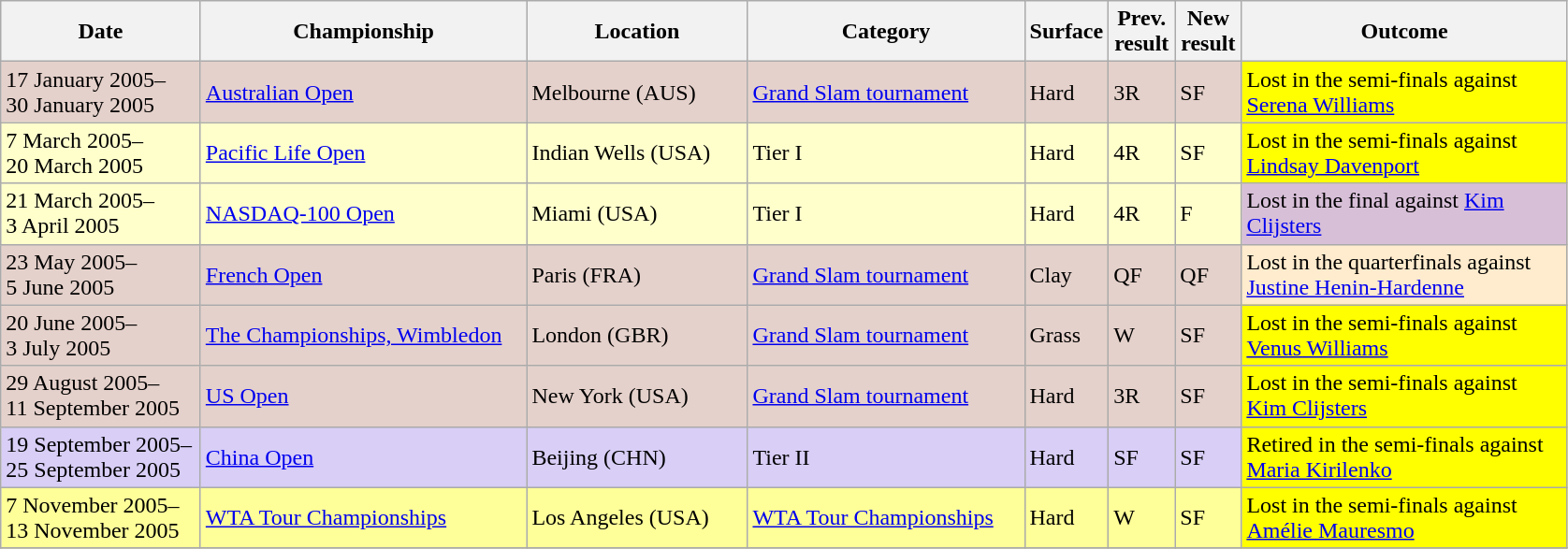<table class="wikitable">
<tr>
<th width=135>Date</th>
<th width=225>Championship</th>
<th width=150>Location</th>
<th width=190>Category</th>
<th width=50>Surface</th>
<th width=40>Prev. result</th>
<th width=40>New result</th>
<th width=225>Outcome</th>
</tr>
<tr style="background:#e5d1cb;">
<td>17 January 2005–<br>30 January 2005</td>
<td><a href='#'>Australian Open</a></td>
<td>Melbourne (AUS)</td>
<td><a href='#'>Grand Slam tournament</a></td>
<td>Hard</td>
<td>3R</td>
<td>SF</td>
<td style="background:yellow">Lost in the semi-finals against <a href='#'>Serena Williams</a></td>
</tr>
<tr style="background:#ffffcc;">
<td>7 March 2005–<br>20 March 2005</td>
<td><a href='#'>Pacific Life Open</a></td>
<td>Indian Wells (USA)</td>
<td>Tier I</td>
<td>Hard</td>
<td>4R</td>
<td>SF</td>
<td style="background:yellow">Lost in the semi-finals against <a href='#'>Lindsay Davenport</a></td>
</tr>
<tr style="background:#ffffcc;">
<td>21 March 2005–<br>3 April 2005</td>
<td><a href='#'>NASDAQ-100 Open</a></td>
<td>Miami (USA)</td>
<td>Tier I</td>
<td>Hard</td>
<td>4R</td>
<td>F</td>
<td style="background:thistle">Lost in the final against <a href='#'>Kim Clijsters</a></td>
</tr>
<tr style="background:#e5d1cb;">
<td>23 May 2005–<br>5 June 2005</td>
<td><a href='#'>French Open</a></td>
<td>Paris (FRA)</td>
<td><a href='#'>Grand Slam tournament</a></td>
<td>Clay</td>
<td>QF</td>
<td>QF</td>
<td style="background:#ffebcd;">Lost in the quarterfinals against <a href='#'>Justine Henin-Hardenne</a></td>
</tr>
<tr style="background:#e5d1cb;">
<td>20 June 2005–<br>3 July 2005</td>
<td><a href='#'>The Championships, Wimbledon</a></td>
<td>London (GBR)</td>
<td><a href='#'>Grand Slam tournament</a></td>
<td>Grass</td>
<td>W</td>
<td>SF</td>
<td style="background:yellow;">Lost in the semi-finals against <a href='#'>Venus Williams</a></td>
</tr>
<tr style="background:#e5d1cb;">
<td>29 August 2005–<br>11 September 2005</td>
<td><a href='#'>US Open</a></td>
<td>New York (USA)</td>
<td><a href='#'>Grand Slam tournament</a></td>
<td>Hard</td>
<td>3R</td>
<td>SF</td>
<td style="background:yellow">Lost in the semi-finals against <a href='#'>Kim Clijsters</a></td>
</tr>
<tr style="background:#D8CEF6;">
<td>19 September 2005–<br>25 September 2005</td>
<td><a href='#'>China Open</a></td>
<td>Beijing (CHN)</td>
<td>Tier II</td>
<td>Hard</td>
<td>SF</td>
<td>SF</td>
<td style="background:yellow;">Retired in the semi-finals against <a href='#'>Maria Kirilenko</a></td>
</tr>
<tr style="background:#FFFF99;">
<td>7 November 2005–<br>13 November 2005</td>
<td><a href='#'>WTA Tour Championships</a></td>
<td>Los Angeles (USA)</td>
<td><a href='#'>WTA Tour Championships</a></td>
<td>Hard</td>
<td>W</td>
<td>SF</td>
<td style="background:yellow;">Lost in the semi-finals against <a href='#'>Amélie Mauresmo</a></td>
</tr>
<tr>
</tr>
</table>
